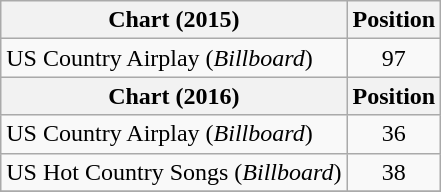<table class="wikitable sortable">
<tr>
<th scope="col">Chart (2015)</th>
<th scope="col">Position</th>
</tr>
<tr>
<td>US Country Airplay (<em>Billboard</em>)</td>
<td align="center">97</td>
</tr>
<tr>
<th scope="col">Chart (2016)</th>
<th scope="col">Position</th>
</tr>
<tr>
<td>US Country Airplay (<em>Billboard</em>)</td>
<td align="center">36</td>
</tr>
<tr>
<td>US Hot Country Songs (<em>Billboard</em>)</td>
<td align="center">38</td>
</tr>
<tr>
</tr>
</table>
